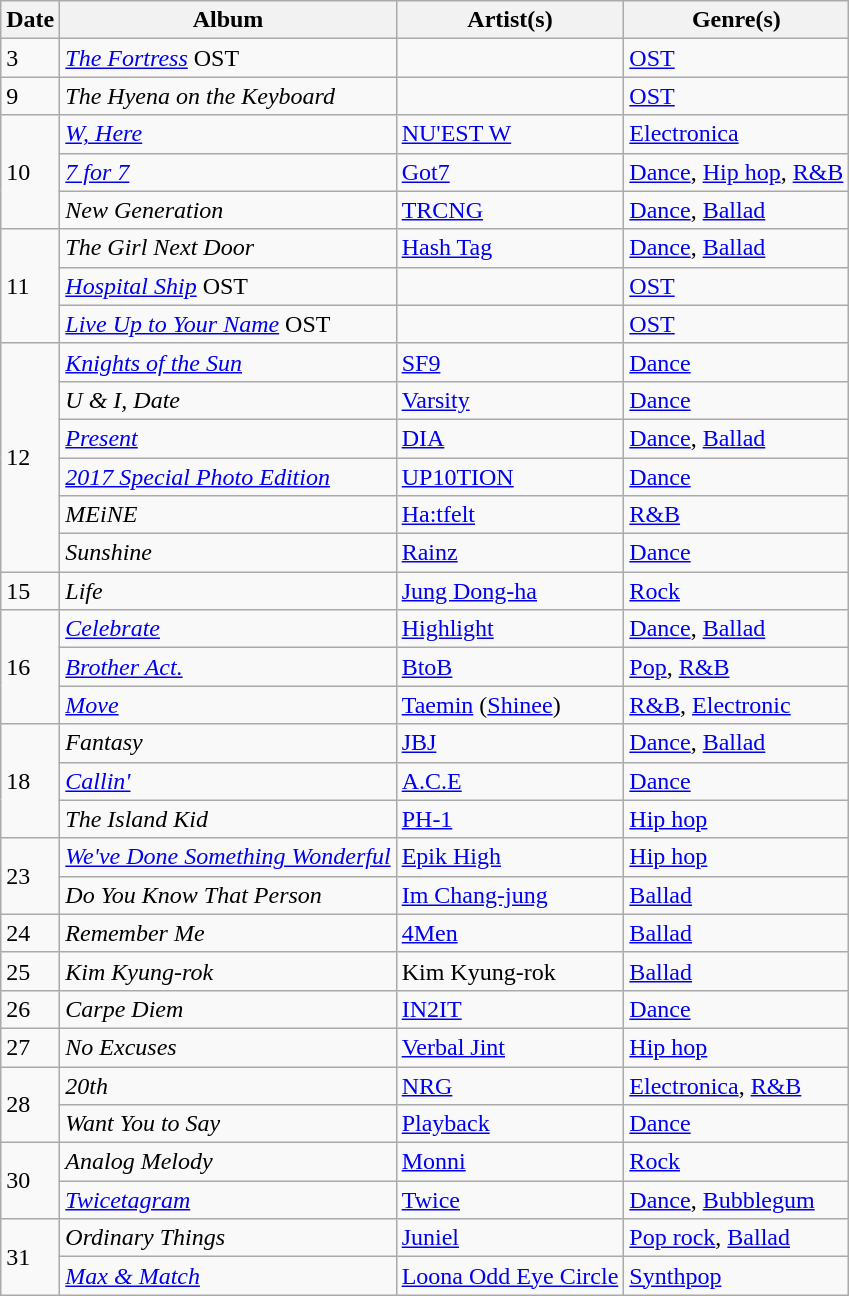<table class="wikitable">
<tr>
<th>Date</th>
<th>Album</th>
<th>Artist(s)</th>
<th>Genre(s)</th>
</tr>
<tr>
<td>3</td>
<td><em><a href='#'>The Fortress</a></em> OST</td>
<td></td>
<td><a href='#'>OST</a></td>
</tr>
<tr>
<td>9</td>
<td><em>The Hyena on the Keyboard</em></td>
<td></td>
<td><a href='#'>OST</a></td>
</tr>
<tr>
<td rowspan="3">10</td>
<td><em><a href='#'>W, Here</a></em></td>
<td><a href='#'>NU'EST W</a></td>
<td><a href='#'>Electronica</a></td>
</tr>
<tr>
<td><em><a href='#'>7 for 7</a></em></td>
<td><a href='#'>Got7</a></td>
<td><a href='#'>Dance</a>, <a href='#'>Hip hop</a>, <a href='#'>R&B</a></td>
</tr>
<tr>
<td><em>New Generation</em></td>
<td><a href='#'>TRCNG</a></td>
<td><a href='#'>Dance</a>, <a href='#'>Ballad</a></td>
</tr>
<tr>
<td rowspan="3">11</td>
<td><em>The Girl Next Door</em></td>
<td><a href='#'>Hash Tag</a></td>
<td><a href='#'>Dance</a>, <a href='#'>Ballad</a></td>
</tr>
<tr>
<td><em><a href='#'>Hospital Ship</a></em> OST</td>
<td></td>
<td><a href='#'>OST</a></td>
</tr>
<tr>
<td><em><a href='#'>Live Up to Your Name</a></em> OST</td>
<td></td>
<td><a href='#'>OST</a></td>
</tr>
<tr>
<td rowspan="6">12</td>
<td><em><a href='#'>Knights of the Sun</a></em></td>
<td><a href='#'>SF9</a></td>
<td><a href='#'>Dance</a></td>
</tr>
<tr>
<td><em>U & I, Date</em></td>
<td><a href='#'>Varsity</a></td>
<td><a href='#'>Dance</a></td>
</tr>
<tr>
<td><em><a href='#'>Present</a></em></td>
<td><a href='#'>DIA</a></td>
<td><a href='#'>Dance</a>, <a href='#'>Ballad</a></td>
</tr>
<tr>
<td><em><a href='#'>2017 Special Photo Edition</a></em></td>
<td><a href='#'>UP10TION</a></td>
<td><a href='#'>Dance</a></td>
</tr>
<tr>
<td><em>MEiNE</em></td>
<td><a href='#'>Ha:tfelt</a></td>
<td><a href='#'>R&B</a></td>
</tr>
<tr>
<td><em>Sunshine</em></td>
<td><a href='#'>Rainz</a></td>
<td><a href='#'>Dance</a></td>
</tr>
<tr>
<td>15</td>
<td><em>Life</em></td>
<td><a href='#'>Jung Dong-ha</a></td>
<td><a href='#'>Rock</a></td>
</tr>
<tr>
<td rowspan="3">16</td>
<td><em><a href='#'>Celebrate</a></em></td>
<td><a href='#'>Highlight</a></td>
<td><a href='#'>Dance</a>, <a href='#'>Ballad</a></td>
</tr>
<tr>
<td><em><a href='#'>Brother Act.</a></em></td>
<td><a href='#'>BtoB</a></td>
<td><a href='#'>Pop</a>, <a href='#'>R&B</a></td>
</tr>
<tr>
<td><em><a href='#'>Move</a></em></td>
<td><a href='#'>Taemin</a> (<a href='#'>Shinee</a>)</td>
<td><a href='#'>R&B</a>, <a href='#'>Electronic</a></td>
</tr>
<tr>
<td rowspan="3">18</td>
<td><em>Fantasy</em></td>
<td><a href='#'>JBJ</a></td>
<td><a href='#'>Dance</a>, <a href='#'>Ballad</a></td>
</tr>
<tr>
<td><em><a href='#'>Callin'</a></em></td>
<td><a href='#'>A.C.E</a></td>
<td><a href='#'>Dance</a></td>
</tr>
<tr>
<td><em>The Island Kid</em></td>
<td><a href='#'>PH-1</a></td>
<td><a href='#'>Hip hop</a></td>
</tr>
<tr>
<td rowspan="2">23</td>
<td><em><a href='#'>We've Done Something Wonderful</a></em></td>
<td><a href='#'>Epik High</a></td>
<td><a href='#'>Hip hop</a></td>
</tr>
<tr>
<td><em>Do You Know That Person</em></td>
<td><a href='#'>Im Chang-jung</a></td>
<td><a href='#'>Ballad</a></td>
</tr>
<tr>
<td>24</td>
<td><em>Remember Me</em></td>
<td><a href='#'>4Men</a></td>
<td><a href='#'>Ballad</a></td>
</tr>
<tr>
<td>25</td>
<td><em>Kim Kyung-rok</em></td>
<td>Kim Kyung-rok</td>
<td><a href='#'>Ballad</a></td>
</tr>
<tr>
<td>26</td>
<td><em>Carpe Diem</em></td>
<td><a href='#'>IN2IT</a></td>
<td><a href='#'>Dance</a></td>
</tr>
<tr>
<td>27</td>
<td><em>No Excuses</em></td>
<td><a href='#'>Verbal Jint</a></td>
<td><a href='#'>Hip hop</a></td>
</tr>
<tr>
<td rowspan="2">28</td>
<td><em>20th</em></td>
<td><a href='#'>NRG</a></td>
<td><a href='#'>Electronica</a>, <a href='#'>R&B</a></td>
</tr>
<tr>
<td><em>Want You to Say</em></td>
<td><a href='#'>Playback</a></td>
<td><a href='#'>Dance</a></td>
</tr>
<tr>
<td rowspan="2">30</td>
<td><em>Analog Melody</em></td>
<td><a href='#'>Monni</a></td>
<td><a href='#'>Rock</a></td>
</tr>
<tr>
<td><em><a href='#'>Twicetagram</a></em></td>
<td><a href='#'>Twice</a></td>
<td><a href='#'>Dance</a>, <a href='#'>Bubblegum</a></td>
</tr>
<tr>
<td rowspan="2">31</td>
<td><em>Ordinary Things</em></td>
<td><a href='#'>Juniel</a></td>
<td><a href='#'>Pop rock</a>, <a href='#'>Ballad</a></td>
</tr>
<tr>
<td><em><a href='#'>Max & Match</a></em></td>
<td><a href='#'>Loona Odd Eye Circle</a></td>
<td><a href='#'>Synthpop</a></td>
</tr>
</table>
